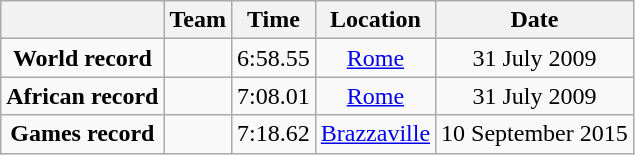<table class=wikitable style=text-align:center>
<tr>
<th></th>
<th>Team</th>
<th>Time</th>
<th>Location</th>
<th>Date</th>
</tr>
<tr>
<td><strong>World record</strong></td>
<td align=left></td>
<td align=left>6:58.55</td>
<td><a href='#'>Rome</a></td>
<td>31 July 2009</td>
</tr>
<tr>
<td><strong>African record</strong></td>
<td align=left></td>
<td align=left>7:08.01</td>
<td><a href='#'>Rome</a></td>
<td>31 July 2009</td>
</tr>
<tr>
<td><strong>Games record</strong></td>
<td align=left></td>
<td align=left>7:18.62</td>
<td><a href='#'>Brazzaville</a></td>
<td>10 September 2015</td>
</tr>
</table>
